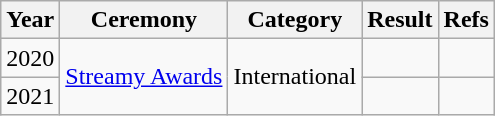<table class="wikitable">
<tr>
<th>Year</th>
<th>Ceremony</th>
<th>Category</th>
<th>Result</th>
<th>Refs</th>
</tr>
<tr>
<td>2020</td>
<td rowspan=2><a href='#'>Streamy Awards</a></td>
<td rowspan=2>International</td>
<td></td>
<td></td>
</tr>
<tr>
<td>2021</td>
<td></td>
<td></td>
</tr>
</table>
